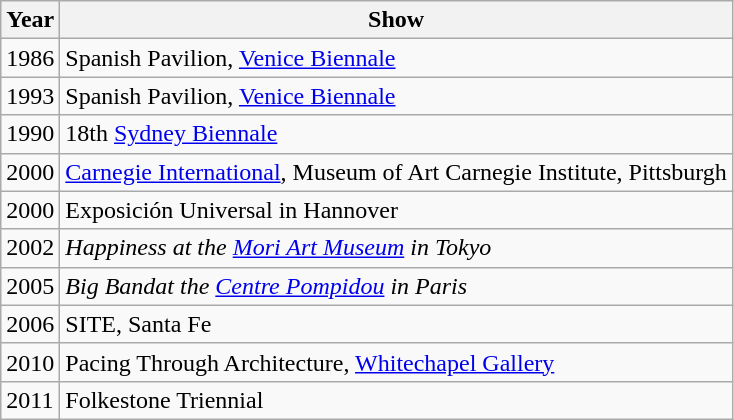<table class="wikitable">
<tr>
<th>Year</th>
<th>Show</th>
</tr>
<tr>
<td>1986</td>
<td>Spanish Pavilion, <a href='#'>Venice Biennale</a></td>
</tr>
<tr>
<td>1993</td>
<td>Spanish Pavilion, <a href='#'>Venice Biennale</a></td>
</tr>
<tr>
<td>1990</td>
<td>18th <a href='#'>Sydney Biennale</a></td>
</tr>
<tr>
<td>2000</td>
<td><a href='#'>Carnegie International</a>, Museum of Art Carnegie Institute, Pittsburgh</td>
</tr>
<tr>
<td>2000</td>
<td>Exposición Universal in Hannover</td>
</tr>
<tr>
<td>2002</td>
<td><em>Happiness</em> <em>at the <a href='#'>Mori Art Museum</a> in Tokyo</em></td>
</tr>
<tr>
<td>2005</td>
<td><em>Big Bandat the <a href='#'>Centre Pompidou</a> in Paris</em></td>
</tr>
<tr>
<td>2006</td>
<td>SITE, Santa Fe</td>
</tr>
<tr>
<td>2010</td>
<td>Pacing Through Architecture, <a href='#'>Whitechapel Gallery</a></td>
</tr>
<tr>
<td>2011</td>
<td>Folkestone Triennial</td>
</tr>
</table>
